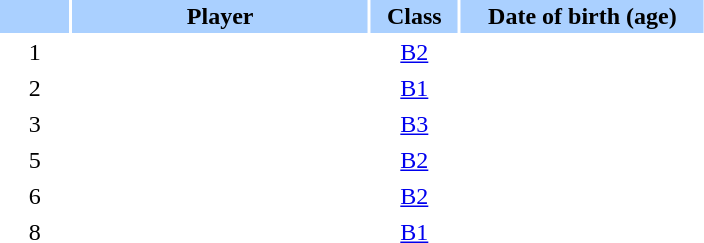<table class="sortable" border="0" cellspacing="2" cellpadding="2">
<tr style="background-color:#AAD0FF">
<th width=8%></th>
<th width=34%>Player</th>
<th width=10%>Class</th>
<th width=28%>Date of birth (age)</th>
</tr>
<tr>
<td style="text-align: center;">1</td>
<td></td>
<td style="text-align: center;"><a href='#'>B2</a></td>
<td style="text-align: center;"></td>
</tr>
<tr>
<td style="text-align: center;">2</td>
<td></td>
<td style="text-align: center;"><a href='#'>B1</a></td>
<td style="text-align: center;"></td>
</tr>
<tr>
<td style="text-align: center;">3</td>
<td></td>
<td style="text-align: center;"><a href='#'>B3</a></td>
<td style="text-align: center;"></td>
</tr>
<tr>
<td style="text-align: center;">5</td>
<td></td>
<td style="text-align: center;"><a href='#'>B2</a></td>
<td style="text-align: center;"></td>
</tr>
<tr>
<td style="text-align: center;">6</td>
<td></td>
<td style="text-align: center;"><a href='#'>B2</a></td>
<td style="text-align: center;"></td>
</tr>
<tr>
<td style="text-align: center;">8</td>
<td></td>
<td style="text-align: center;"><a href='#'>B1</a></td>
<td style="text-align: center;"></td>
</tr>
</table>
